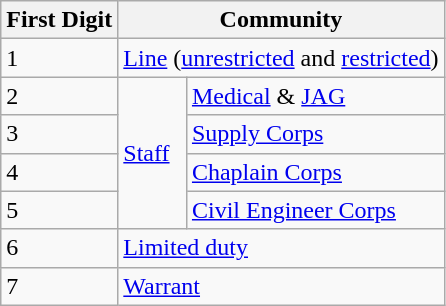<table class="wikitable">
<tr>
<th>First Digit</th>
<th colspan="2">Community</th>
</tr>
<tr>
<td>1</td>
<td colspan="2"><a href='#'>Line</a> (<a href='#'>unrestricted</a> and <a href='#'>restricted</a>)</td>
</tr>
<tr>
<td>2</td>
<td rowspan="4"><a href='#'>Staff</a></td>
<td><a href='#'>Medical</a> & <a href='#'>JAG</a></td>
</tr>
<tr>
<td>3</td>
<td><a href='#'>Supply Corps</a></td>
</tr>
<tr>
<td>4</td>
<td><a href='#'>Chaplain Corps</a></td>
</tr>
<tr>
<td>5</td>
<td><a href='#'>Civil Engineer Corps</a></td>
</tr>
<tr>
<td>6</td>
<td colspan="2"><a href='#'>Limited duty</a></td>
</tr>
<tr>
<td>7</td>
<td colspan="2"><a href='#'>Warrant</a></td>
</tr>
</table>
